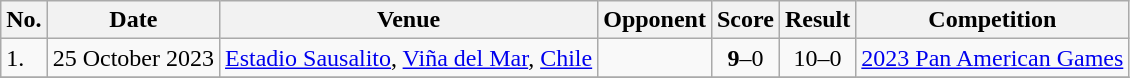<table class="wikitable">
<tr>
<th>No.</th>
<th>Date</th>
<th>Venue</th>
<th>Opponent</th>
<th>Score</th>
<th>Result</th>
<th>Competition</th>
</tr>
<tr>
<td>1.</td>
<td>25 October 2023</td>
<td><a href='#'>Estadio Sausalito</a>, <a href='#'>Viña del Mar</a>, <a href='#'>Chile</a></td>
<td></td>
<td align=center><strong>9</strong>–0</td>
<td align=center>10–0</td>
<td><a href='#'>2023 Pan American Games</a></td>
</tr>
<tr>
</tr>
</table>
